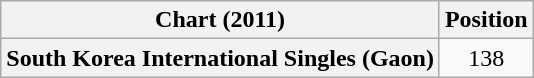<table class="wikitable plainrowheaders" border="1">
<tr>
<th scope="col">Chart (2011)</th>
<th scope="col">Position</th>
</tr>
<tr>
<th scope="row">South Korea International Singles (Gaon)</th>
<td style="text-align:center;">138</td>
</tr>
</table>
